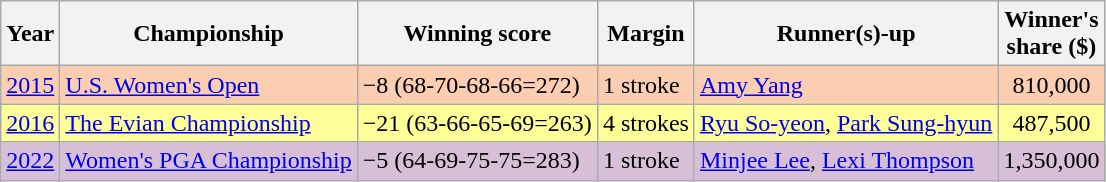<table class="wikitable">
<tr>
<th>Year</th>
<th>Championship</th>
<th>Winning score</th>
<th>Margin</th>
<th>Runner(s)-up</th>
<th>Winner's<br>share ($)</th>
</tr>
<tr style="background:#FBCEB1;">
<td align=center><a href='#'>2015</a></td>
<td><a href='#'>U.S. Women's Open</a></td>
<td>−8 (68-70-68-66=272)</td>
<td>1 stroke</td>
<td> <a href='#'>Amy Yang</a></td>
<td align=center>810,000</td>
</tr>
<tr style="background:#FFFF99;">
<td align=center><a href='#'>2016</a></td>
<td><a href='#'>The Evian Championship</a></td>
<td>−21 (63-66-65-69=263)</td>
<td>4 strokes</td>
<td> <a href='#'>Ryu So-yeon</a>,  <a href='#'>Park Sung-hyun</a></td>
<td align=center>487,500</td>
</tr>
<tr style="background:#D8BFD8;">
<td align=center><a href='#'>2022</a></td>
<td><a href='#'>Women's PGA Championship</a></td>
<td>−5 (64-69-75-75=283)</td>
<td>1 stroke</td>
<td> <a href='#'>Minjee Lee</a>,  <a href='#'>Lexi Thompson</a></td>
<td align=center>1,350,000</td>
</tr>
</table>
